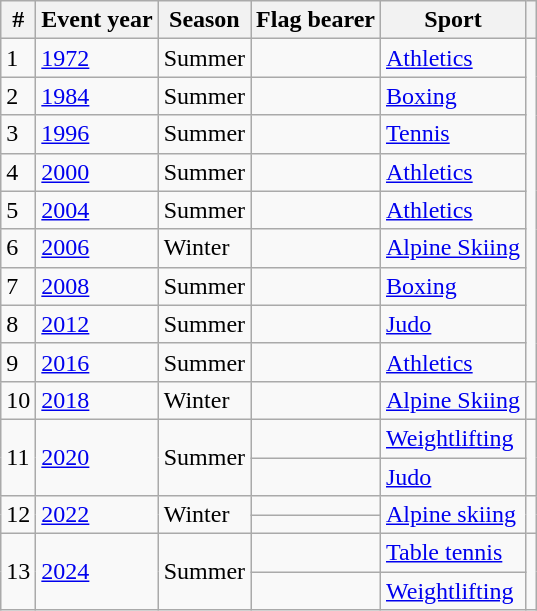<table class="wikitable sortable">
<tr>
<th>#</th>
<th>Event year</th>
<th>Season</th>
<th>Flag bearer</th>
<th>Sport</th>
<th></th>
</tr>
<tr>
<td>1</td>
<td><a href='#'>1972</a></td>
<td>Summer</td>
<td></td>
<td><a href='#'>Athletics</a></td>
<td rowspan=9></td>
</tr>
<tr>
<td>2</td>
<td><a href='#'>1984</a></td>
<td>Summer</td>
<td></td>
<td><a href='#'>Boxing</a></td>
</tr>
<tr>
<td>3</td>
<td><a href='#'>1996</a></td>
<td>Summer</td>
<td></td>
<td><a href='#'>Tennis</a></td>
</tr>
<tr>
<td>4</td>
<td><a href='#'>2000</a></td>
<td>Summer</td>
<td></td>
<td><a href='#'>Athletics</a></td>
</tr>
<tr>
<td>5</td>
<td><a href='#'>2004</a></td>
<td>Summer</td>
<td></td>
<td><a href='#'>Athletics</a></td>
</tr>
<tr>
<td>6</td>
<td><a href='#'>2006</a></td>
<td>Winter</td>
<td></td>
<td><a href='#'>Alpine Skiing</a></td>
</tr>
<tr>
<td>7</td>
<td><a href='#'>2008</a></td>
<td>Summer</td>
<td></td>
<td><a href='#'>Boxing</a></td>
</tr>
<tr>
<td>8</td>
<td><a href='#'>2012</a></td>
<td>Summer</td>
<td></td>
<td><a href='#'>Judo</a></td>
</tr>
<tr>
<td>9</td>
<td><a href='#'>2016</a></td>
<td>Summer</td>
<td></td>
<td><a href='#'>Athletics</a></td>
</tr>
<tr>
<td>10</td>
<td><a href='#'>2018</a></td>
<td>Winter</td>
<td></td>
<td><a href='#'>Alpine Skiing</a></td>
<td></td>
</tr>
<tr>
<td rowspan=2>11</td>
<td rowspan=2><a href='#'>2020</a></td>
<td rowspan=2>Summer</td>
<td></td>
<td><a href='#'>Weightlifting</a></td>
<td rowspan=2></td>
</tr>
<tr>
<td></td>
<td><a href='#'>Judo</a></td>
</tr>
<tr>
<td rowspan=2>12</td>
<td rowspan=2><a href='#'>2022</a></td>
<td rowspan=2>Winter</td>
<td></td>
<td rowspan=2><a href='#'>Alpine skiing</a></td>
<td rowspan=2></td>
</tr>
<tr>
<td></td>
</tr>
<tr>
<td rowspan=2>13</td>
<td rowspan=2><a href='#'>2024</a></td>
<td rowspan=2>Summer</td>
<td></td>
<td><a href='#'>Table tennis</a></td>
<td rowspan=2></td>
</tr>
<tr>
<td></td>
<td><a href='#'>Weightlifting</a></td>
</tr>
</table>
